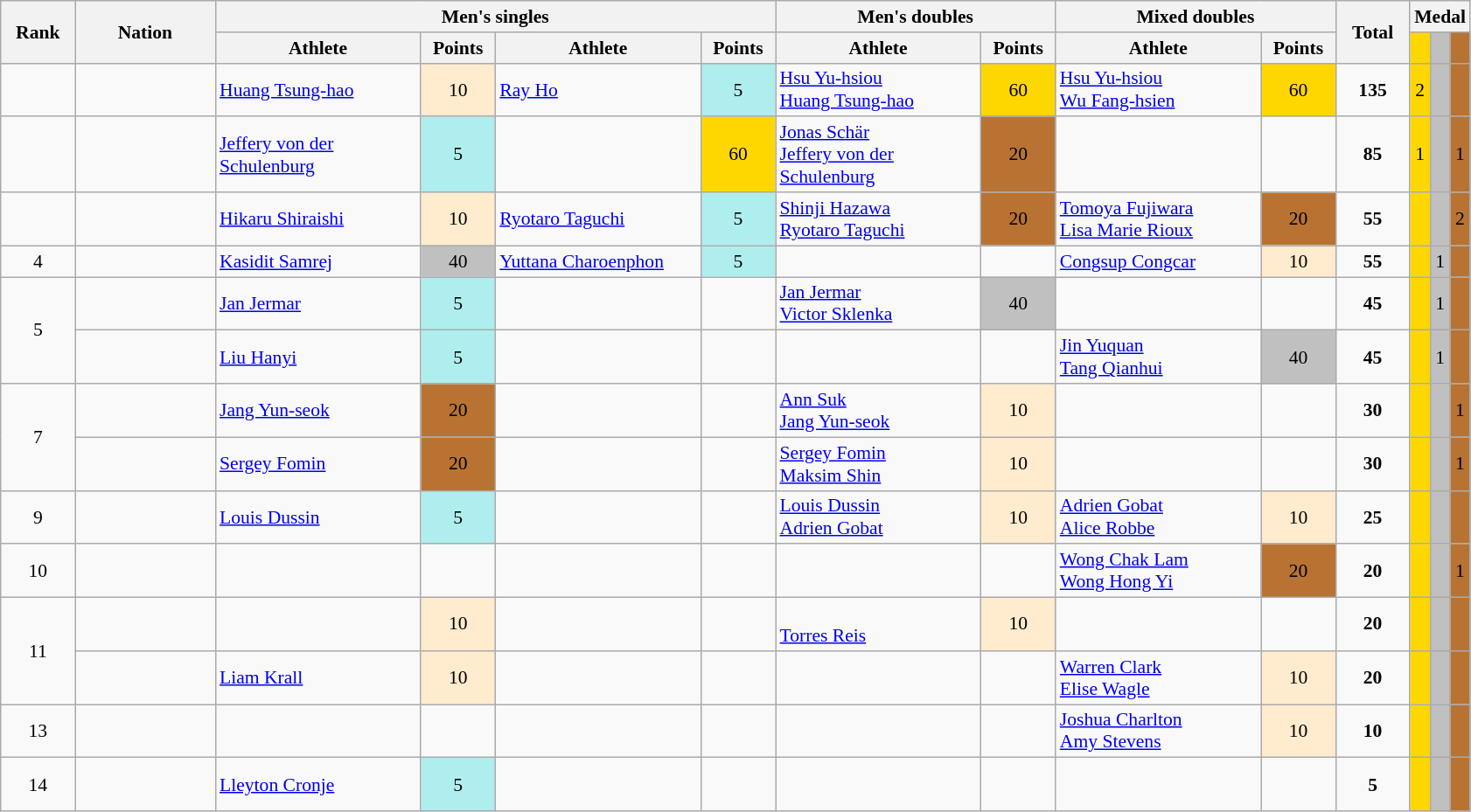<table class="wikitable" style="font-size:90%; text-align:center">
<tr>
<th rowspan="2" width="50">Rank</th>
<th rowspan="2" width="100">Nation</th>
<th colspan="4">Men's singles</th>
<th colspan="2">Men's doubles</th>
<th colspan="2">Mixed doubles</th>
<th rowspan="2" width="50">Total</th>
<th colspan="3">Medal</th>
</tr>
<tr>
<th width="150">Athlete</th>
<th width="50">Points</th>
<th width="150">Athlete</th>
<th width="50">Points</th>
<th width="150">Athlete</th>
<th width="50">Points</th>
<th width="150">Athlete</th>
<th width="50">Points</th>
<th style="background-color:#FFD700"></th>
<th style="background-color:#C0C0C0"></th>
<th style="background-color:#B87333"></th>
</tr>
<tr>
<td></td>
<td align="left"></td>
<td align="left"><a href='#'>Huang Tsung-hao</a></td>
<td bgcolor="#FFEBCD">10</td>
<td align="left"><a href='#'>Ray Ho</a></td>
<td bgcolor="#AFEEEE">5</td>
<td align="left"><a href='#'>Hsu Yu-hsiou</a><br><a href='#'>Huang Tsung-hao</a></td>
<td bgcolor="#FFD700">60</td>
<td align="left"><a href='#'>Hsu Yu-hsiou</a><br><a href='#'>Wu Fang-hsien</a></td>
<td bgcolor="#FFD700">60</td>
<td><strong>135</strong></td>
<td bgcolor="#FFD700">2</td>
<td bgcolor="#C0C0C0"></td>
<td bgcolor="#B87333"></td>
</tr>
<tr>
<td></td>
<td align="left"></td>
<td align="left"><a href='#'>Jeffery von der Schulenburg</a></td>
<td bgcolor="#AFEEEE">5</td>
<td align="left"></td>
<td bgcolor="#FFD700">60</td>
<td align="left"><a href='#'>Jonas Schär</a><br><a href='#'>Jeffery von der Schulenburg</a></td>
<td bgcolor="#B87333">20</td>
<td align="left"></td>
<td></td>
<td><strong>85</strong></td>
<td bgcolor="#FFD700">1</td>
<td bgcolor="#C0C0C0"></td>
<td bgcolor="#B87333">1</td>
</tr>
<tr>
<td></td>
<td align="left"></td>
<td align="left"><a href='#'>Hikaru Shiraishi</a></td>
<td bgcolor="#FFEBCD">10</td>
<td align="left"><a href='#'>Ryotaro Taguchi</a></td>
<td bgcolor="#AFEEEE">5</td>
<td align="left"><a href='#'>Shinji Hazawa</a><br><a href='#'>Ryotaro Taguchi</a></td>
<td bgcolor="#B87333">20</td>
<td align="left"><a href='#'>Tomoya Fujiwara</a><br><a href='#'>Lisa Marie Rioux</a></td>
<td bgcolor="#B87333">20</td>
<td><strong>55</strong></td>
<td bgcolor="#FFD700"></td>
<td bgcolor="#C0C0C0"></td>
<td bgcolor="#B87333">2</td>
</tr>
<tr>
<td>4</td>
<td align="left"></td>
<td align="left"><a href='#'>Kasidit Samrej</a></td>
<td bgcolor="#C0C0C0">40</td>
<td align="left"><a href='#'>Yuttana Charoenphon</a></td>
<td bgcolor="#AFEEEE">5</td>
<td align="left"></td>
<td></td>
<td align="left"><a href='#'>Congsup Congcar</a><br></td>
<td bgcolor="#FFEBCD">10</td>
<td><strong>55</strong></td>
<td bgcolor="#FFD700"></td>
<td bgcolor="#C0C0C0">1</td>
<td bgcolor="#B87333"></td>
</tr>
<tr>
<td rowspan="2">5</td>
<td align="left"></td>
<td align="left"><a href='#'>Jan Jermar</a></td>
<td bgcolor="#AFEEEE">5</td>
<td align="left"></td>
<td></td>
<td align="left"><a href='#'>Jan Jermar</a><br><a href='#'>Victor Sklenka</a></td>
<td bgcolor="#C0C0C0">40</td>
<td align="left"></td>
<td></td>
<td><strong>45</strong></td>
<td bgcolor="#FFD700"></td>
<td bgcolor="#C0C0C0">1</td>
<td bgcolor="#B87333"></td>
</tr>
<tr>
<td align="left"></td>
<td align="left"><a href='#'>Liu Hanyi</a></td>
<td bgcolor="#AFEEEE">5</td>
<td align="left"></td>
<td></td>
<td align="left"></td>
<td></td>
<td align="left"><a href='#'>Jin Yuquan</a><br><a href='#'>Tang Qianhui</a></td>
<td bgcolor="#C0C0C0">40</td>
<td><strong>45</strong></td>
<td bgcolor="#FFD700"></td>
<td bgcolor="#C0C0C0">1</td>
<td bgcolor="#B87333"></td>
</tr>
<tr>
<td rowspan="2">7</td>
<td align="left"></td>
<td align="left"><a href='#'>Jang Yun-seok</a></td>
<td bgcolor="#B87333">20</td>
<td align="left"></td>
<td></td>
<td align="left"><a href='#'>Ann Suk</a><br><a href='#'>Jang Yun-seok</a></td>
<td bgcolor="#FFEBCD">10</td>
<td align="left"></td>
<td></td>
<td><strong>30</strong></td>
<td bgcolor="#FFD700"></td>
<td bgcolor="#C0C0C0"></td>
<td bgcolor="#B87333">1</td>
</tr>
<tr>
<td align="left"></td>
<td align="left"><a href='#'>Sergey Fomin</a></td>
<td bgcolor="#B87333">20</td>
<td align="left"></td>
<td></td>
<td align="left"><a href='#'>Sergey Fomin</a><br><a href='#'>Maksim Shin</a></td>
<td bgcolor="#FFEBCD">10</td>
<td align="left"></td>
<td></td>
<td><strong>30</strong></td>
<td bgcolor="#FFD700"></td>
<td bgcolor="#C0C0C0"></td>
<td bgcolor="#B87333">1</td>
</tr>
<tr>
<td>9</td>
<td align="left"></td>
<td align="left"><a href='#'>Louis Dussin</a></td>
<td bgcolor="#AFEEEE">5</td>
<td align="left"></td>
<td></td>
<td align="left"><a href='#'>Louis Dussin</a><br><a href='#'>Adrien Gobat</a></td>
<td bgcolor="#FFEBCD">10</td>
<td align="left"><a href='#'>Adrien Gobat</a><br><a href='#'>Alice Robbe</a></td>
<td bgcolor="#FFEBCD">10</td>
<td><strong>25</strong></td>
<td bgcolor="#FFD700"></td>
<td bgcolor="#C0C0C0"></td>
<td bgcolor="#B87333"></td>
</tr>
<tr>
<td>10</td>
<td align="left"></td>
<td align="left"></td>
<td></td>
<td align="left"></td>
<td></td>
<td align="left"></td>
<td></td>
<td align="left"><a href='#'>Wong Chak Lam</a><br><a href='#'>Wong Hong Yi</a></td>
<td bgcolor="#B87333">20</td>
<td><strong>20</strong></td>
<td bgcolor="#FFD700"></td>
<td bgcolor="#C0C0C0"></td>
<td bgcolor="#B87333">1</td>
</tr>
<tr>
<td rowspan="2">11</td>
<td align="left"></td>
<td align="left"></td>
<td bgcolor="#FFEBCD">10</td>
<td align="left"></td>
<td></td>
<td align="left"><br><a href='#'>Torres Reis</a></td>
<td bgcolor="#FFEBCD">10</td>
<td align="left"></td>
<td></td>
<td><strong>20</strong></td>
<td bgcolor="#FFD700"></td>
<td bgcolor="#C0C0C0"></td>
<td bgcolor="#B87333"></td>
</tr>
<tr>
<td align="left"></td>
<td align="left"><a href='#'>Liam Krall</a></td>
<td bgcolor="#FFEBCD">10</td>
<td align="left"></td>
<td></td>
<td align="left"></td>
<td></td>
<td align="left"><a href='#'>Warren Clark</a><br><a href='#'>Elise Wagle</a></td>
<td bgcolor="#FFEBCD">10</td>
<td><strong>20</strong></td>
<td bgcolor="#FFD700"></td>
<td bgcolor="#C0C0C0"></td>
<td bgcolor="#B87333"></td>
</tr>
<tr>
<td>13</td>
<td align="left"></td>
<td align="left"></td>
<td></td>
<td align="left"></td>
<td></td>
<td align="left"></td>
<td></td>
<td align="left"><a href='#'>Joshua Charlton</a><br><a href='#'>Amy Stevens</a></td>
<td bgcolor="#FFEBCD">10</td>
<td><strong>10</strong></td>
<td bgcolor="#FFD700"></td>
<td bgcolor="#C0C0C0"></td>
<td bgcolor="#B87333"></td>
</tr>
<tr>
<td>14</td>
<td align="left"></td>
<td align="left"><a href='#'>Lleyton Cronje</a></td>
<td bgcolor="#AFEEEE">5</td>
<td align="left"></td>
<td></td>
<td align="left"> <br> </td>
<td></td>
<td align="left"></td>
<td></td>
<td><strong>5</strong></td>
<td bgcolor="#FFD700"></td>
<td bgcolor="#C0C0C0"></td>
<td bgcolor="#B87333"></td>
</tr>
</table>
